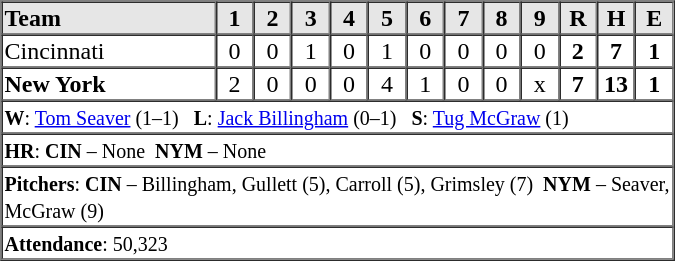<table border=1 cellspacing=0 width=450 style="margin-left:3em;">
<tr style="text-align:center; background-color:#e6e6e6;">
<th align=left width=28%>Team</th>
<th width=5%>1</th>
<th width=5%>2</th>
<th width=5%>3</th>
<th width=5%>4</th>
<th width=5%>5</th>
<th width=5%>6</th>
<th width=5%>7</th>
<th width=5%>8</th>
<th width=5%>9</th>
<th width=5%>R</th>
<th width=5%>H</th>
<th width=5%>E</th>
</tr>
<tr style="text-align:center;">
<td align=left>Cincinnati</td>
<td>0</td>
<td>0</td>
<td>1</td>
<td>0</td>
<td>1</td>
<td>0</td>
<td>0</td>
<td>0</td>
<td>0</td>
<td><strong>2</strong></td>
<td><strong>7</strong></td>
<td><strong>1</strong></td>
</tr>
<tr style="text-align:center;">
<td align=left><strong>New York</strong></td>
<td>2</td>
<td>0</td>
<td>0</td>
<td>0</td>
<td>4</td>
<td>1</td>
<td>0</td>
<td>0</td>
<td>x</td>
<td><strong>7</strong></td>
<td><strong>13</strong></td>
<td><strong>1</strong></td>
</tr>
<tr style="text-align:left;">
<td colspan=14><small><strong>W</strong>: <a href='#'>Tom Seaver</a> (1–1)   <strong>L</strong>: <a href='#'>Jack Billingham</a> (0–1)   <strong>S</strong>: <a href='#'>Tug McGraw</a> (1)</small></td>
</tr>
<tr style="text-align:left;">
<td colspan=14><small><strong>HR</strong>: <strong>CIN</strong> – None  <strong>NYM</strong> – None</small></td>
</tr>
<tr style="text-align:left;">
<td colspan=14><small><strong>Pitchers</strong>: <strong>CIN</strong> – Billingham, Gullett (5), Carroll (5), Grimsley (7)  <strong>NYM</strong> – Seaver, McGraw (9)</small></td>
</tr>
<tr style="text-align:left;">
<td colspan=14><small><strong>Attendance</strong>: 50,323</small></td>
</tr>
</table>
